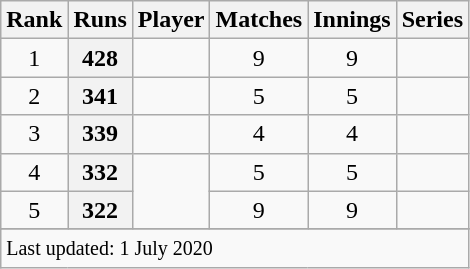<table class="wikitable plainrowheaders sortable">
<tr>
<th scope=col>Rank</th>
<th scope=col>Runs</th>
<th scope=col>Player</th>
<th scope=col>Matches</th>
<th scope=col>Innings</th>
<th scope=col>Series</th>
</tr>
<tr>
<td align=center>1</td>
<th scope=row style="text-align:center;">428</th>
<td></td>
<td align=center>9</td>
<td align=center>9</td>
<td></td>
</tr>
<tr>
<td align=center>2</td>
<th scope=row style=text-align:center;>341</th>
<td></td>
<td align=center>5</td>
<td align=center>5</td>
<td></td>
</tr>
<tr>
<td align=center>3</td>
<th scope=row style=text-align:center;>339</th>
<td></td>
<td align=center>4</td>
<td align=center>4</td>
<td></td>
</tr>
<tr>
<td align=center>4</td>
<th scope=row style=text-align:center;>332</th>
<td rowspan=2></td>
<td align=center>5</td>
<td align=center>5</td>
<td></td>
</tr>
<tr>
<td align=center>5</td>
<th scope=row style=text-align:center;>322</th>
<td align=center>9</td>
<td align=center>9</td>
<td></td>
</tr>
<tr>
</tr>
<tr class=sortbottom>
<td colspan=6><small>Last updated: 1 July 2020</small></td>
</tr>
</table>
